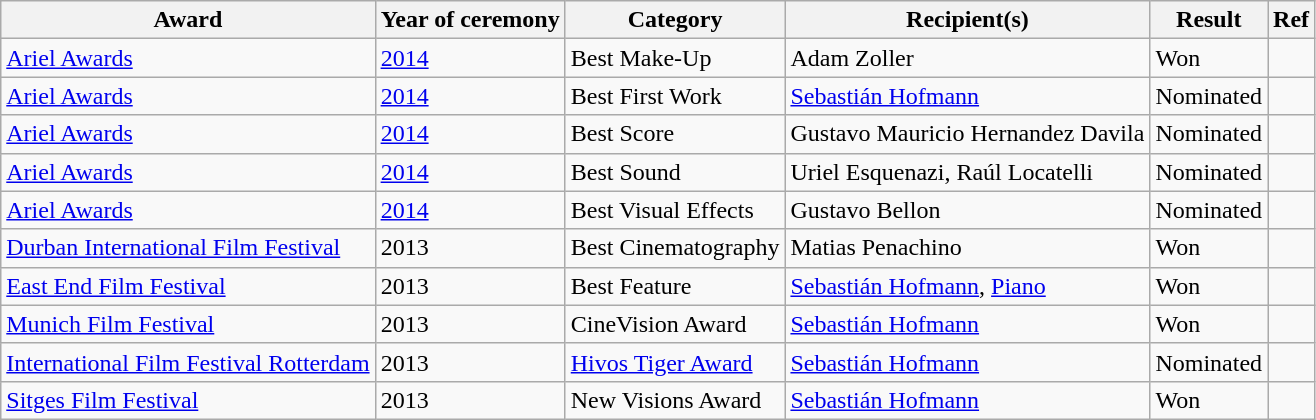<table class="wikitable sortable">
<tr>
<th>Award</th>
<th>Year of ceremony</th>
<th>Category</th>
<th>Recipient(s)</th>
<th>Result</th>
<th>Ref</th>
</tr>
<tr>
<td><a href='#'>Ariel Awards</a></td>
<td><a href='#'>2014</a></td>
<td>Best Make-Up</td>
<td>Adam Zoller</td>
<td>Won</td>
<td></td>
</tr>
<tr>
<td><a href='#'>Ariel Awards</a></td>
<td><a href='#'>2014</a></td>
<td>Best First Work</td>
<td><a href='#'>Sebastián Hofmann</a></td>
<td>Nominated</td>
<td></td>
</tr>
<tr>
<td><a href='#'>Ariel Awards</a></td>
<td><a href='#'>2014</a></td>
<td>Best Score</td>
<td>Gustavo Mauricio Hernandez Davila</td>
<td>Nominated</td>
<td></td>
</tr>
<tr>
<td><a href='#'>Ariel Awards</a></td>
<td><a href='#'>2014</a></td>
<td>Best Sound</td>
<td>Uriel Esquenazi, Raúl Locatelli</td>
<td>Nominated</td>
<td></td>
</tr>
<tr>
<td><a href='#'>Ariel Awards</a></td>
<td><a href='#'>2014</a></td>
<td>Best Visual Effects</td>
<td>Gustavo Bellon</td>
<td>Nominated</td>
<td></td>
</tr>
<tr>
<td><a href='#'>Durban International Film Festival</a></td>
<td>2013</td>
<td>Best Cinematography</td>
<td>Matias Penachino</td>
<td>Won</td>
<td></td>
</tr>
<tr>
<td><a href='#'>East End Film Festival</a></td>
<td>2013</td>
<td>Best Feature</td>
<td><a href='#'>Sebastián Hofmann</a>, <a href='#'>Piano</a></td>
<td>Won</td>
<td></td>
</tr>
<tr>
<td><a href='#'>Munich Film Festival</a></td>
<td>2013</td>
<td>CineVision Award</td>
<td><a href='#'>Sebastián Hofmann</a></td>
<td>Won</td>
<td></td>
</tr>
<tr>
<td><a href='#'>International Film Festival Rotterdam</a></td>
<td>2013</td>
<td><a href='#'>Hivos Tiger Award</a></td>
<td><a href='#'>Sebastián Hofmann</a></td>
<td>Nominated</td>
<td></td>
</tr>
<tr>
<td><a href='#'>Sitges Film Festival</a></td>
<td>2013</td>
<td>New Visions Award</td>
<td><a href='#'>Sebastián Hofmann</a></td>
<td>Won</td>
<td></td>
</tr>
</table>
